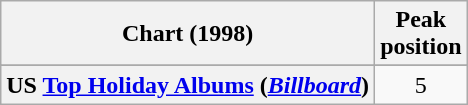<table class="wikitable sortable plainrowheaders">
<tr>
<th>Chart (1998)</th>
<th>Peak<br>position</th>
</tr>
<tr>
</tr>
<tr>
</tr>
<tr>
</tr>
<tr>
<th scope="row">US <a href='#'>Top Holiday Albums</a> (<em><a href='#'>Billboard</a></em>)</th>
<td align="center">5</td>
</tr>
</table>
